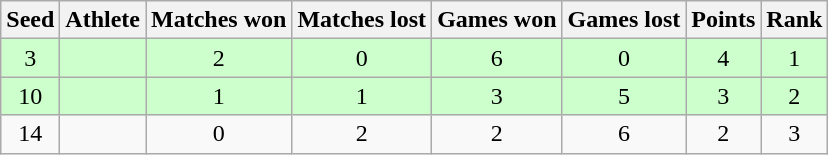<table class="wikitable">
<tr>
<th>Seed</th>
<th>Athlete</th>
<th>Matches won</th>
<th>Matches lost</th>
<th>Games won</th>
<th>Games lost</th>
<th>Points</th>
<th>Rank</th>
</tr>
<tr bgcolor="#ccffcc">
<td align="center">3</td>
<td></td>
<td align="center">2</td>
<td align="center">0</td>
<td align="center">6</td>
<td align="center">0</td>
<td align="center">4</td>
<td align="center">1</td>
</tr>
<tr bgcolor="#ccffcc">
<td align="center">10</td>
<td></td>
<td align="center">1</td>
<td align="center">1</td>
<td align="center">3</td>
<td align="center">5</td>
<td align="center">3</td>
<td align="center">2</td>
</tr>
<tr>
<td align="center">14</td>
<td></td>
<td align="center">0</td>
<td align="center">2</td>
<td align="center">2</td>
<td align="center">6</td>
<td align="center">2</td>
<td align="center">3</td>
</tr>
</table>
